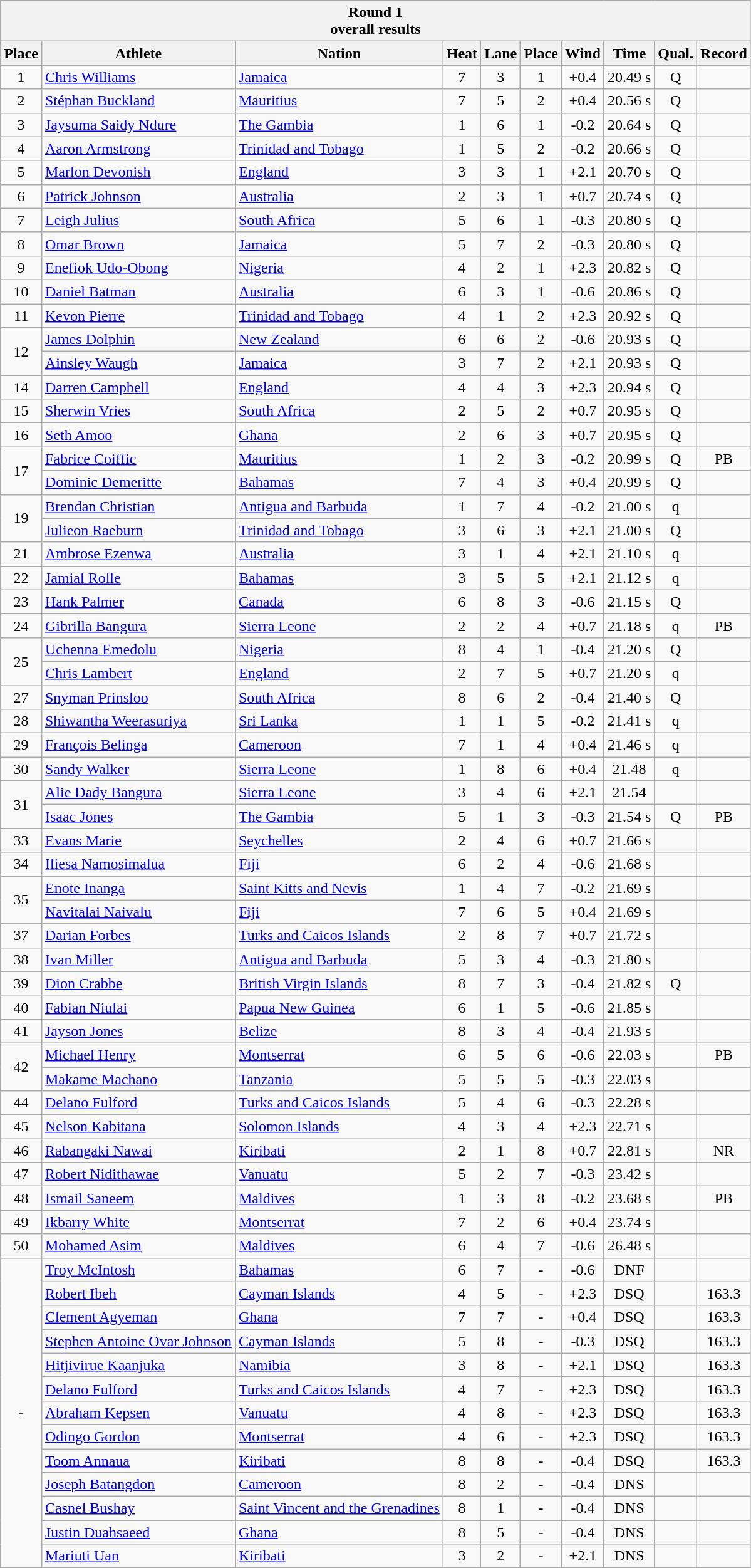<table class="wikitable">
<tr>
<th colspan=10>Round 1 <br> overall results</th>
</tr>
<tr>
<th>Place</th>
<th>Athlete</th>
<th>Nation</th>
<th>Heat</th>
<th>Lane</th>
<th>Place</th>
<th>Wind</th>
<th>Time</th>
<th>Qual.</th>
<th>Record</th>
</tr>
<tr>
<td align="center">1</td>
<td align="left"><a href='#'>Chris Williams</a></td>
<td align="left"> <a href='#'>Jamaica</a></td>
<td align="center">7</td>
<td align="center">3</td>
<td align="center">1</td>
<td align="center">+0.4</td>
<td align="center">20.49 s</td>
<td align="center">Q</td>
<td align="center"></td>
</tr>
<tr>
<td align="center">2</td>
<td align="left"><a href='#'>Stéphan Buckland</a></td>
<td align="left"> <a href='#'>Mauritius</a></td>
<td align="center">7</td>
<td align="center">5</td>
<td align="center">2</td>
<td align="center">+0.4</td>
<td align="center">20.56 s</td>
<td align="center">Q</td>
<td align="center"></td>
</tr>
<tr>
<td align="center">3</td>
<td align="left"><a href='#'>Jaysuma Saidy Ndure</a></td>
<td align="left"> <a href='#'>The Gambia</a></td>
<td align="center">1</td>
<td align="center">6</td>
<td align="center">1</td>
<td align="center">-0.2</td>
<td align="center">20.64 s</td>
<td align="center">Q</td>
<td align="center"></td>
</tr>
<tr>
<td align="center">4</td>
<td align="left"><a href='#'>Aaron Armstrong</a></td>
<td align="left"> <a href='#'>Trinidad and Tobago</a></td>
<td align="center">1</td>
<td align="center">5</td>
<td align="center">2</td>
<td align="center">-0.2</td>
<td align="center">20.66 s</td>
<td align="center">Q</td>
<td align="center"></td>
</tr>
<tr>
<td align="center">5</td>
<td align="left"><a href='#'>Marlon Devonish</a></td>
<td align="left"> <a href='#'>England</a></td>
<td align="center">3</td>
<td align="center">3</td>
<td align="center">1</td>
<td align="center">+2.1</td>
<td align="center">20.70 s</td>
<td align="center">Q</td>
<td align="center"></td>
</tr>
<tr>
<td align="center">6</td>
<td align="left"><a href='#'>Patrick Johnson</a></td>
<td align="left"> <a href='#'>Australia</a></td>
<td align="center">2</td>
<td align="center">3</td>
<td align="center">1</td>
<td align="center">+0.7</td>
<td align="center">20.74 s</td>
<td align="center">Q</td>
<td align="center"></td>
</tr>
<tr>
<td align="center">7</td>
<td align="left"><a href='#'>Leigh Julius</a></td>
<td align="left"> <a href='#'>South Africa</a></td>
<td align="center">5</td>
<td align="center">6</td>
<td align="center">1</td>
<td align="center">-0.3</td>
<td align="center">20.80 s</td>
<td align="center">Q</td>
<td align="center"></td>
</tr>
<tr>
<td align="center">8</td>
<td align="left"><a href='#'>Omar Brown</a></td>
<td align="left"> <a href='#'>Jamaica</a></td>
<td align="center">5</td>
<td align="center">7</td>
<td align="center">2</td>
<td align="center">-0.3</td>
<td align="center">20.80 s</td>
<td align="center">Q</td>
<td align="center"></td>
</tr>
<tr>
<td align="center">9</td>
<td align="left"><a href='#'>Enefiok Udo-Obong</a></td>
<td align="left"> <a href='#'>Nigeria</a></td>
<td align="center">4</td>
<td align="center">2</td>
<td align="center">1</td>
<td align="center">+2.3</td>
<td align="center">20.82 s</td>
<td align="center">Q</td>
<td align="center"></td>
</tr>
<tr>
<td align="center">10</td>
<td align="left"><a href='#'>Daniel Batman</a></td>
<td align="left"> <a href='#'>Australia</a></td>
<td align="center">6</td>
<td align="center">3</td>
<td align="center">1</td>
<td align="center">-0.6</td>
<td align="center">20.86 s</td>
<td align="center">Q</td>
<td align="center"></td>
</tr>
<tr>
<td align="center">11</td>
<td align="left"><a href='#'>Kevon Pierre</a></td>
<td align="left"> <a href='#'>Trinidad and Tobago</a></td>
<td align="center">4</td>
<td align="center">1</td>
<td align="center">2</td>
<td align="center">+2.3</td>
<td align="center">20.92 s</td>
<td align="center">Q</td>
<td align="center"></td>
</tr>
<tr>
<td rowspan="2" align="center">12</td>
<td align="left"><a href='#'>James Dolphin</a></td>
<td align="left"> <a href='#'>New Zealand</a></td>
<td align="center">6</td>
<td align="center">6</td>
<td align="center">2</td>
<td align="center">-0.6</td>
<td align="center">20.93 s</td>
<td align="center">Q</td>
<td align="center"></td>
</tr>
<tr>
<td align="left"><a href='#'>Ainsley Waugh</a></td>
<td align="left"> <a href='#'>Jamaica</a></td>
<td align="center">3</td>
<td align="center">7</td>
<td align="center">2</td>
<td align="center">+2.1</td>
<td align="center">20.93 s</td>
<td align="center">Q</td>
<td align="center"></td>
</tr>
<tr>
<td align="center">14</td>
<td align="left"><a href='#'>Darren Campbell</a></td>
<td align="left"> <a href='#'>England</a></td>
<td align="center">4</td>
<td align="center">4</td>
<td align="center">3</td>
<td align="center">+2.3</td>
<td align="center">20.94 s</td>
<td align="center">Q</td>
<td align="center"></td>
</tr>
<tr>
<td align="center">15</td>
<td align="left"><a href='#'>Sherwin Vries</a></td>
<td align="left"> <a href='#'>South Africa</a></td>
<td align="center">2</td>
<td align="center">5</td>
<td align="center">2</td>
<td align="center">+0.7</td>
<td align="center">20.95 s</td>
<td align="center">Q</td>
<td align="center"></td>
</tr>
<tr>
<td align="center">16</td>
<td align="left"><a href='#'>Seth Amoo</a></td>
<td align="left"> <a href='#'>Ghana</a></td>
<td align="center">2</td>
<td align="center">6</td>
<td align="center">3</td>
<td align="center">+0.7</td>
<td align="center">20.95 s</td>
<td align="center">Q</td>
<td align="center"></td>
</tr>
<tr>
<td rowspan="2" align="center">17</td>
<td align="left"><a href='#'>Fabrice Coiffic</a></td>
<td align="left"> <a href='#'>Mauritius</a></td>
<td align="center">1</td>
<td align="center">2</td>
<td align="center">3</td>
<td align="center">-0.2</td>
<td align="center">20.99 s</td>
<td align="center">Q</td>
<td align="center">PB</td>
</tr>
<tr>
<td align="left"><a href='#'>Dominic Demeritte</a></td>
<td align="left"> <a href='#'>Bahamas</a></td>
<td align="center">7</td>
<td align="center">4</td>
<td align="center">3</td>
<td align="center">+0.4</td>
<td align="center">20.99 s</td>
<td align="center">Q</td>
<td align="center"></td>
</tr>
<tr>
<td rowspan="2" align="center">19</td>
<td align="left"><a href='#'>Brendan Christian</a></td>
<td align="left"> <a href='#'>Antigua and Barbuda</a></td>
<td align="center">1</td>
<td align="center">7</td>
<td align="center">4</td>
<td align="center">-0.2</td>
<td align="center">21.00 s</td>
<td align="center">q</td>
<td align="center"></td>
</tr>
<tr>
<td align="left"><a href='#'>Julieon Raeburn</a></td>
<td align="left"> <a href='#'>Trinidad and Tobago</a></td>
<td align="center">3</td>
<td align="center">6</td>
<td align="center">3</td>
<td align="center">+2.1</td>
<td align="center">21.00 s</td>
<td align="center">Q</td>
<td align="center"></td>
</tr>
<tr>
<td align="center">21</td>
<td align="left"><a href='#'>Ambrose Ezenwa</a></td>
<td align="left"> <a href='#'>Australia</a></td>
<td align="center">3</td>
<td align="center">1</td>
<td align="center">4</td>
<td align="center">+2.1</td>
<td align="center">21.10 s</td>
<td align="center">q</td>
<td align="center"></td>
</tr>
<tr>
<td align="center">22</td>
<td align="left"><a href='#'>Jamial Rolle</a></td>
<td align="left"> <a href='#'>Bahamas</a></td>
<td align="center">3</td>
<td align="center">5</td>
<td align="center">5</td>
<td align="center">+2.1</td>
<td align="center">21.12 s</td>
<td align="center">q</td>
<td align="center"></td>
</tr>
<tr>
<td align="center">23</td>
<td align="left"><a href='#'>Hank Palmer</a></td>
<td align="left"> <a href='#'>Canada</a></td>
<td align="center">6</td>
<td align="center">8</td>
<td align="center">3</td>
<td align="center">-0.6</td>
<td align="center">21.15 s</td>
<td align="center">Q</td>
<td align="center"></td>
</tr>
<tr>
<td align="center">24</td>
<td align="left"><a href='#'>Gibrilla Bangura</a></td>
<td align="left"> <a href='#'>Sierra Leone</a></td>
<td align="center">2</td>
<td align="center">2</td>
<td align="center">4</td>
<td align="center">+0.7</td>
<td align="center">21.18 s</td>
<td align="center">q</td>
<td align="center">PB</td>
</tr>
<tr>
<td rowspan="2" align="center">25</td>
<td align="left"><a href='#'>Uchenna Emedolu</a></td>
<td align="left"> <a href='#'>Nigeria</a></td>
<td align="center">8</td>
<td align="center">4</td>
<td align="center">1</td>
<td align="center">-0.4</td>
<td align="center">21.20 s</td>
<td align="center">Q</td>
<td align="center"></td>
</tr>
<tr>
<td align="left"><a href='#'>Chris Lambert</a></td>
<td align="left"> <a href='#'>England</a></td>
<td align="center">2</td>
<td align="center">7</td>
<td align="center">5</td>
<td align="center">+0.7</td>
<td align="center">21.20 s</td>
<td align="center">q</td>
<td align="center"></td>
</tr>
<tr>
<td align="center">27</td>
<td align="left"><a href='#'>Snyman Prinsloo</a></td>
<td align="left"> <a href='#'>South Africa</a></td>
<td align="center">8</td>
<td align="center">6</td>
<td align="center">2</td>
<td align="center">-0.4</td>
<td align="center">21.40 s</td>
<td align="center">Q</td>
<td align="center"></td>
</tr>
<tr>
<td align="center">28</td>
<td align="left"><a href='#'>Shiwantha Weerasuriya</a></td>
<td align="left"> <a href='#'>Sri Lanka</a></td>
<td align="center">1</td>
<td align="center">1</td>
<td align="center">5</td>
<td align="center">-0.2</td>
<td align="center">21.41 s</td>
<td align="center">q</td>
<td align="center"></td>
</tr>
<tr>
<td align="center">29</td>
<td align="left"><a href='#'>François Belinga</a></td>
<td align="left"> <a href='#'>Cameroon</a></td>
<td align="center">7</td>
<td align="center">1</td>
<td align="center">4</td>
<td align="center">+0.4</td>
<td align="center">21.46 s</td>
<td align="center">q</td>
<td align="center"></td>
</tr>
<tr>
<td align="center">30</td>
<td align="left"><a href='#'>Sandy Walker</a></td>
<td align="left"> <a href='#'>Sierra Leone</a></td>
<td align="center">1</td>
<td align="center">8</td>
<td align="center">6</td>
<td align="center">+0.4</td>
<td align="center">21.48</td>
<td align="center">q</td>
<td align="center"></td>
</tr>
<tr>
<td rowspan="2" align="center">31</td>
<td align="left"><a href='#'>Alie Dady Bangura</a></td>
<td align="left"> <a href='#'>Sierra Leone</a></td>
<td align="center">3</td>
<td align="center">4</td>
<td align="center">6</td>
<td align="center">+2.1</td>
<td align="center">21.54</td>
<td align="center"></td>
<td align="center"></td>
</tr>
<tr>
<td align="left"><a href='#'>Isaac Jones</a></td>
<td align="left"> <a href='#'>The Gambia</a></td>
<td align="center">5</td>
<td align="center">1</td>
<td align="center">3</td>
<td align="center">-0.3</td>
<td align="center">21.54 s</td>
<td align="center">Q</td>
<td align="center">PB</td>
</tr>
<tr>
<td align="center">33</td>
<td align="left"><a href='#'>Evans Marie</a></td>
<td align="left"> <a href='#'>Seychelles</a></td>
<td align="center">2</td>
<td align="center">4</td>
<td align="center">6</td>
<td align="center">+0.7</td>
<td align="center">21.66 s</td>
<td align="center"></td>
<td align="center"></td>
</tr>
<tr>
<td align="center">34</td>
<td align="left"><a href='#'>Iliesa Namosimalua</a></td>
<td align="left"> <a href='#'>Fiji</a></td>
<td align="center">6</td>
<td align="center">2</td>
<td align="center">4</td>
<td align="center">-0.6</td>
<td align="center">21.68 s</td>
<td align="center"></td>
<td align="center"></td>
</tr>
<tr>
<td rowspan="2" align="center">35</td>
<td align="left"><a href='#'>Enote Inanga</a></td>
<td align="left"> <a href='#'>Saint Kitts and Nevis</a></td>
<td align="center">1</td>
<td align="center">4</td>
<td align="center">7</td>
<td align="center">-0.2</td>
<td align="center">21.69 s</td>
<td align="center"></td>
<td align="center"></td>
</tr>
<tr>
<td align="left"><a href='#'>Navitalai Naivalu</a></td>
<td align="left"> <a href='#'>Fiji</a></td>
<td align="center">7</td>
<td align="center">6</td>
<td align="center">5</td>
<td align="center">+0.4</td>
<td align="center">21.69 s</td>
<td align="center"></td>
<td align="center"></td>
</tr>
<tr>
<td align="center">37</td>
<td align="left"><a href='#'>Darian Forbes</a></td>
<td align="left"> <a href='#'>Turks and Caicos Islands</a></td>
<td align="center">2</td>
<td align="center">8</td>
<td align="center">7</td>
<td align="center">+0.7</td>
<td align="center">21.72 s</td>
<td align="center"></td>
<td align="center"></td>
</tr>
<tr>
<td align="center">38</td>
<td align="left"><a href='#'>Ivan Miller</a></td>
<td align="left"> <a href='#'>Antigua and Barbuda</a></td>
<td align="center">5</td>
<td align="center">3</td>
<td align="center">4</td>
<td align="center">-0.3</td>
<td align="center">21.80 s</td>
<td align="center"></td>
<td align="center"></td>
</tr>
<tr>
<td align="center">39</td>
<td align="left"><a href='#'>Dion Crabbe</a></td>
<td align="left"> <a href='#'>British Virgin Islands</a></td>
<td align="center">8</td>
<td align="center">7</td>
<td align="center">3</td>
<td align="center">-0.4</td>
<td align="center">21.82 s</td>
<td align="center">Q</td>
<td align="center"></td>
</tr>
<tr>
<td align="center">40</td>
<td align="left"><a href='#'>Fabian Niulai</a></td>
<td align="left"> <a href='#'>Papua New Guinea</a></td>
<td align="center">6</td>
<td align="center">1</td>
<td align="center">5</td>
<td align="center">-0.6</td>
<td align="center">21.85 s</td>
<td align="center"></td>
<td align="center"></td>
</tr>
<tr>
<td align="center">41</td>
<td align="left"><a href='#'>Jayson Jones</a></td>
<td align="left"> <a href='#'>Belize</a></td>
<td align="center">8</td>
<td align="center">3</td>
<td align="center">4</td>
<td align="center">-0.4</td>
<td align="center">21.93 s</td>
<td align="center"></td>
<td align="center"></td>
</tr>
<tr>
<td rowspan="2" align="center">42</td>
<td align="left"><a href='#'>Michael Henry</a></td>
<td align="left"> <a href='#'>Montserrat</a></td>
<td align="center">6</td>
<td align="center">5</td>
<td align="center">6</td>
<td align="center">-0.6</td>
<td align="center">22.03 s</td>
<td align="center"></td>
<td align="center">PB</td>
</tr>
<tr>
<td align="left"><a href='#'>Makame Machano</a></td>
<td align="left"> <a href='#'>Tanzania</a></td>
<td align="center">5</td>
<td align="center">5</td>
<td align="center">5</td>
<td align="center">-0.3</td>
<td align="center">22.03 s</td>
<td align="center"></td>
<td align="center"></td>
</tr>
<tr>
<td align="center">44</td>
<td align="left"><a href='#'>Delano Fulford</a></td>
<td align="left"> <a href='#'>Turks and Caicos Islands</a></td>
<td align="center">5</td>
<td align="center">4</td>
<td align="center">6</td>
<td align="center">-0.3</td>
<td align="center">22.28 s</td>
<td align="center"></td>
<td align="center"></td>
</tr>
<tr>
<td align="center">45</td>
<td align="left"><a href='#'>Nelson Kabitana</a></td>
<td align="left"> <a href='#'>Solomon Islands</a></td>
<td align="center">4</td>
<td align="center">3</td>
<td align="center">4</td>
<td align="center">+2.3</td>
<td align="center">22.71 s</td>
<td align="center"></td>
<td align="center"></td>
</tr>
<tr>
<td align="center">46</td>
<td align="left"><a href='#'>Rabangaki Nawai</a></td>
<td align="left"> <a href='#'>Kiribati</a></td>
<td align="center">2</td>
<td align="center">1</td>
<td align="center">8</td>
<td align="center">+0.7</td>
<td align="center">22.81 s</td>
<td align="center"></td>
<td align="center">NR</td>
</tr>
<tr>
<td align="center">47</td>
<td align="left"><a href='#'>Robert Nidithawae</a></td>
<td align="left"> <a href='#'>Vanuatu</a></td>
<td align="center">5</td>
<td align="center">2</td>
<td align="center">7</td>
<td align="center">-0.3</td>
<td align="center">23.42 s</td>
<td align="center"></td>
<td align="center"></td>
</tr>
<tr>
<td align="center">48</td>
<td align="left"><a href='#'>Ismail Saneem</a></td>
<td align="left"> <a href='#'>Maldives</a></td>
<td align="center">1</td>
<td align="center">3</td>
<td align="center">8</td>
<td align="center">-0.2</td>
<td align="center">23.68 s</td>
<td align="center"></td>
<td align="center">PB</td>
</tr>
<tr>
<td align="center">49</td>
<td align="left"><a href='#'>Ikbarry White</a></td>
<td align="left"> <a href='#'>Montserrat</a></td>
<td align="center">7</td>
<td align="center">2</td>
<td align="center">6</td>
<td align="center">+0.4</td>
<td align="center">23.74 s</td>
<td align="center"></td>
<td align="center"></td>
</tr>
<tr>
<td align="center">50</td>
<td align="left"><a href='#'>Mohamed Asim</a></td>
<td align="left"> <a href='#'>Maldives</a></td>
<td align="center">6</td>
<td align="center">4</td>
<td align="center">7</td>
<td align="center">-0.6</td>
<td align="center">26.48 s</td>
<td align="center"></td>
<td align="center"></td>
</tr>
<tr>
<td rowspan="13" align="center">-</td>
<td align="left"><a href='#'>Troy McIntosh</a></td>
<td align="left"> <a href='#'>Bahamas</a></td>
<td align="center">6</td>
<td align="center">7</td>
<td align="center">-</td>
<td align="center">-0.6</td>
<td align="center">DNF</td>
<td align="center"></td>
<td align="center"></td>
</tr>
<tr>
<td align="left"><a href='#'>Robert Ibeh</a></td>
<td align="left"> <a href='#'>Cayman Islands</a></td>
<td align="center">4</td>
<td align="center">5</td>
<td align="center">-</td>
<td align="center">+2.3</td>
<td align="center">DSQ</td>
<td align="center"></td>
<td align="center">163.3</td>
</tr>
<tr>
<td align="left"><a href='#'>Clement Agyeman</a></td>
<td align="left"> <a href='#'>Ghana</a></td>
<td align="center">7</td>
<td align="center">7</td>
<td align="center">-</td>
<td align="center">+0.4</td>
<td align="center">DSQ</td>
<td align="center"></td>
<td align="center">163.3</td>
</tr>
<tr>
<td align="left"><a href='#'>Stephen Antoine Ovar Johnson</a></td>
<td align="left"> <a href='#'>Cayman Islands</a></td>
<td align="center">5</td>
<td align="center">8</td>
<td align="center">-</td>
<td align="center">-0.3</td>
<td align="center">DSQ</td>
<td align="center"></td>
<td align="center">163.3</td>
</tr>
<tr>
<td align="left"><a href='#'>Hitjivirue Kaanjuka</a></td>
<td align="left"> <a href='#'>Namibia</a></td>
<td align="center">3</td>
<td align="center">8</td>
<td align="center">-</td>
<td align="center">+2.1</td>
<td align="center">DSQ</td>
<td align="center"></td>
<td align="center">163.3</td>
</tr>
<tr>
<td align="left"><a href='#'>Delano Fulford</a></td>
<td align="left"> <a href='#'>Turks and Caicos Islands</a></td>
<td align="center">4</td>
<td align="center">7</td>
<td align="center">-</td>
<td align="center">+2.3</td>
<td align="center">DSQ</td>
<td align="center"></td>
<td align="center">163.3</td>
</tr>
<tr>
<td align="left"><a href='#'>Abraham Kepsen</a></td>
<td align="left"> <a href='#'>Vanuatu</a></td>
<td align="center">4</td>
<td align="center">8</td>
<td align="center">-</td>
<td align="center">+2.3</td>
<td align="center">DSQ</td>
<td align="center"></td>
<td align="center">163.3</td>
</tr>
<tr>
<td align="left"><a href='#'>Odingo Gordon</a></td>
<td align="left"> <a href='#'>Montserrat</a></td>
<td align="center">4</td>
<td align="center">6</td>
<td align="center">-</td>
<td align="center">+2.3</td>
<td align="center">DSQ</td>
<td align="center"></td>
<td align="center">163.3</td>
</tr>
<tr>
<td align="left"><a href='#'>Toom Annaua</a></td>
<td align="left"> <a href='#'>Kiribati</a></td>
<td align="center">8</td>
<td align="center">8</td>
<td align="center">-</td>
<td align="center">-0.4</td>
<td align="center">DSQ</td>
<td align="center"></td>
<td align="center">163.3</td>
</tr>
<tr>
<td align="left"><a href='#'>Joseph Batangdon</a></td>
<td align="left"> <a href='#'>Cameroon</a></td>
<td align="center">8</td>
<td align="center">2</td>
<td align="center">-</td>
<td align="center">-0.4</td>
<td align="center">DNS</td>
<td align="center"></td>
<td align="center"></td>
</tr>
<tr>
<td align="left"><a href='#'>Casnel Bushay</a></td>
<td align="left"> <a href='#'>Saint Vincent and the Grenadines</a></td>
<td align="center">8</td>
<td align="center">1</td>
<td align="center">-</td>
<td align="center">-0.4</td>
<td align="center">DNS</td>
<td align="center"></td>
<td align="center"></td>
</tr>
<tr>
<td align="left"><a href='#'>Justin Duahsaeed</a></td>
<td align="left"> <a href='#'>Ghana</a></td>
<td align="center">8</td>
<td align="center">5</td>
<td align="center">-</td>
<td align="center">-0.4</td>
<td align="center">DNS</td>
<td align="center"></td>
<td align="center"></td>
</tr>
<tr>
<td align="left"><a href='#'>Mariuti Uan</a></td>
<td align="left"> <a href='#'>Kiribati</a></td>
<td align="center">3</td>
<td align="center">2</td>
<td align="center">-</td>
<td align="center">+2.1</td>
<td align="center">DNS</td>
<td align="center"></td>
<td align="center"></td>
</tr>
</table>
